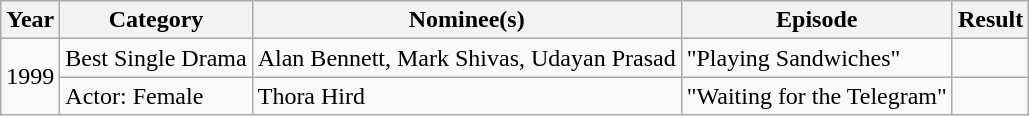<table class="wikitable">
<tr>
<th>Year</th>
<th>Category</th>
<th>Nominee(s)</th>
<th>Episode</th>
<th>Result</th>
</tr>
<tr>
<td rowspan="2">1999</td>
<td>Best Single Drama</td>
<td>Alan Bennett, Mark Shivas, Udayan Prasad</td>
<td>"Playing Sandwiches"</td>
<td></td>
</tr>
<tr>
<td>Actor: Female</td>
<td>Thora Hird</td>
<td>"Waiting for the Telegram"</td>
<td></td>
</tr>
</table>
